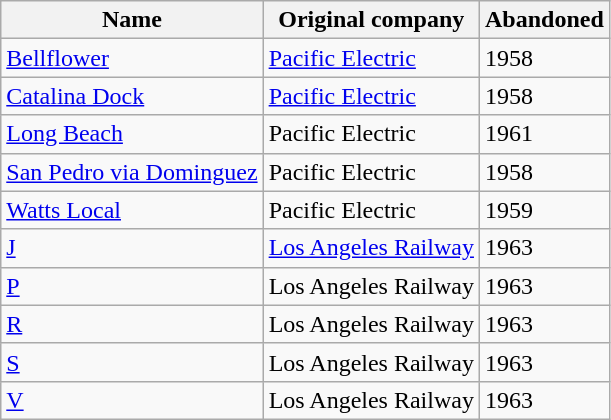<table class="wikitable">
<tr>
<th>Name</th>
<th>Original company</th>
<th>Abandoned</th>
</tr>
<tr>
<td><a href='#'>Bellflower</a></td>
<td><a href='#'>Pacific Electric</a></td>
<td>1958</td>
</tr>
<tr>
<td><a href='#'>Catalina Dock</a></td>
<td><a href='#'>Pacific Electric</a></td>
<td>1958</td>
</tr>
<tr>
<td><a href='#'>Long Beach</a></td>
<td>Pacific Electric</td>
<td>1961</td>
</tr>
<tr>
<td><a href='#'>San Pedro via Dominguez</a></td>
<td>Pacific Electric</td>
<td>1958</td>
</tr>
<tr>
<td><a href='#'>Watts Local</a></td>
<td>Pacific Electric</td>
<td>1959</td>
</tr>
<tr>
<td><a href='#'>J</a></td>
<td><a href='#'>Los Angeles Railway</a></td>
<td>1963</td>
</tr>
<tr>
<td><a href='#'>P</a></td>
<td>Los Angeles Railway</td>
<td>1963</td>
</tr>
<tr>
<td><a href='#'>R</a></td>
<td>Los Angeles Railway</td>
<td>1963</td>
</tr>
<tr>
<td><a href='#'>S</a></td>
<td>Los Angeles Railway</td>
<td>1963</td>
</tr>
<tr>
<td><a href='#'>V</a></td>
<td>Los Angeles Railway</td>
<td>1963</td>
</tr>
</table>
